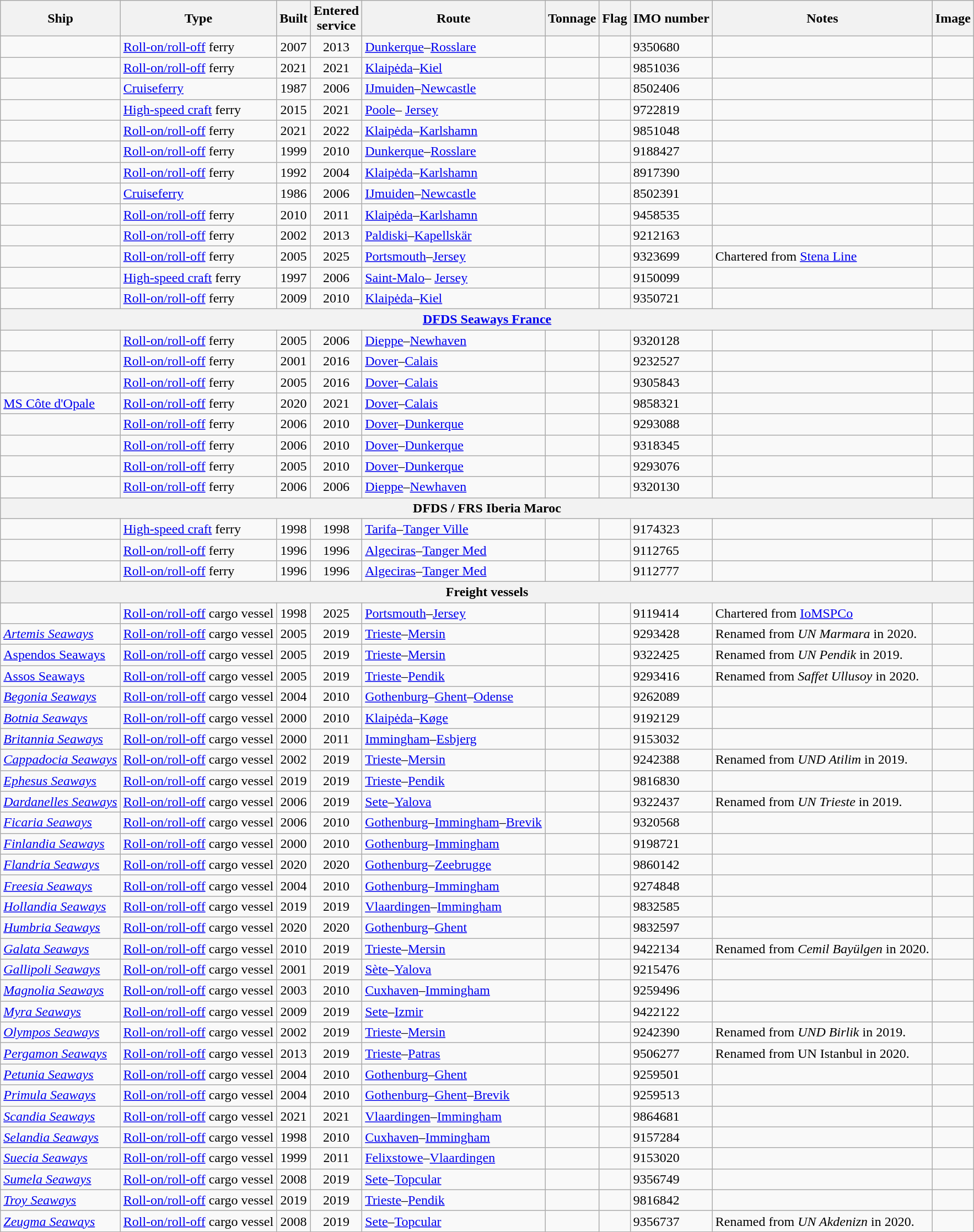<table class="wikitable sortable">
<tr>
<th>Ship</th>
<th>Type</th>
<th>Built</th>
<th>Entered<br>service</th>
<th>Route</th>
<th>Tonnage</th>
<th>Flag</th>
<th>IMO number</th>
<th>Notes</th>
<th>Image</th>
</tr>
<tr>
<td></td>
<td><a href='#'>Roll-on/roll-off</a> ferry</td>
<td align="Center">2007</td>
<td align="Center">2013</td>
<td><a href='#'>Dunkerque</a>–<a href='#'>Rosslare</a></td>
<td></td>
<td></td>
<td>9350680</td>
<td></td>
<td></td>
</tr>
<tr>
<td></td>
<td><a href='#'>Roll-on/roll-off</a> ferry</td>
<td align="Center">2021</td>
<td align="Center">2021</td>
<td><a href='#'>Klaipėda</a>–<a href='#'>Kiel</a></td>
<td></td>
<td></td>
<td>9851036</td>
<td></td>
<td></td>
</tr>
<tr>
<td></td>
<td><a href='#'>Cruiseferry</a></td>
<td align="Center">1987</td>
<td align="Center">2006</td>
<td><a href='#'>IJmuiden</a>–<a href='#'>Newcastle</a></td>
<td></td>
<td></td>
<td>8502406</td>
<td></td>
<td></td>
</tr>
<tr>
<td></td>
<td><a href='#'>High-speed craft</a> ferry</td>
<td align="Center">2015</td>
<td align="Center">2021</td>
<td><a href='#'>Poole</a>– <a href='#'>Jersey</a></td>
<td></td>
<td></td>
<td>9722819</td>
<td></td>
<td></td>
</tr>
<tr>
<td></td>
<td><a href='#'>Roll-on/roll-off</a> ferry</td>
<td align="Center">2021</td>
<td align="Center">2022</td>
<td><a href='#'>Klaipėda</a>–<a href='#'>Karlshamn</a></td>
<td></td>
<td></td>
<td>9851048</td>
<td></td>
<td></td>
</tr>
<tr>
<td></td>
<td><a href='#'>Roll-on/roll-off</a> ferry</td>
<td align="Center">1999</td>
<td align="Center">2010</td>
<td><a href='#'>Dunkerque</a>–<a href='#'>Rosslare</a></td>
<td></td>
<td></td>
<td>9188427</td>
<td></td>
<td></td>
</tr>
<tr>
<td></td>
<td><a href='#'>Roll-on/roll-off</a> ferry</td>
<td align="Center">1992</td>
<td align="Center">2004</td>
<td><a href='#'>Klaipėda</a>–<a href='#'>Karlshamn</a></td>
<td></td>
<td></td>
<td>8917390</td>
<td></td>
<td></td>
</tr>
<tr>
<td></td>
<td><a href='#'>Cruiseferry</a></td>
<td align="Center">1986</td>
<td align="Center">2006</td>
<td><a href='#'>IJmuiden</a>–<a href='#'>Newcastle</a></td>
<td></td>
<td></td>
<td>8502391</td>
<td></td>
<td></td>
</tr>
<tr>
<td></td>
<td><a href='#'>Roll-on/roll-off</a> ferry</td>
<td align="Center">2010</td>
<td align="Center">2011</td>
<td><a href='#'>Klaipėda</a>–<a href='#'>Karlshamn</a></td>
<td></td>
<td></td>
<td>9458535</td>
<td></td>
<td></td>
</tr>
<tr>
<td></td>
<td><a href='#'>Roll-on/roll-off</a> ferry</td>
<td align="Center">2002</td>
<td align="Center">2013</td>
<td><a href='#'>Paldiski</a>–<a href='#'>Kapellskär</a></td>
<td></td>
<td></td>
<td>9212163</td>
<td></td>
<td></td>
</tr>
<tr>
<td></td>
<td><a href='#'>Roll-on/roll-off</a> ferry</td>
<td align="Center">2005</td>
<td align="Center">2025</td>
<td><a href='#'>Portsmouth</a>–<a href='#'>Jersey</a></td>
<td></td>
<td></td>
<td>9323699</td>
<td>Chartered from <a href='#'>Stena Line</a></td>
<td></td>
</tr>
<tr>
<td></td>
<td><a href='#'>High-speed craft</a> ferry</td>
<td align="Center">1997</td>
<td align="Center">2006</td>
<td><a href='#'>Saint-Malo</a>– <a href='#'>Jersey</a></td>
<td></td>
<td></td>
<td>9150099</td>
<td></td>
<td></td>
</tr>
<tr>
<td></td>
<td><a href='#'>Roll-on/roll-off</a> ferry</td>
<td align="Center">2009</td>
<td align="Center">2010</td>
<td><a href='#'>Klaipėda</a>–<a href='#'>Kiel</a></td>
<td></td>
<td></td>
<td>9350721</td>
<td></td>
<td></td>
</tr>
<tr>
<th colspan="10"><a href='#'>DFDS Seaways France</a></th>
</tr>
<tr>
<td></td>
<td><a href='#'>Roll-on/roll-off</a> ferry</td>
<td align="Center">2005</td>
<td align="Center">2006</td>
<td><a href='#'>Dieppe</a>–<a href='#'>Newhaven</a></td>
<td></td>
<td></td>
<td>9320128</td>
<td></td>
<td></td>
</tr>
<tr>
<td></td>
<td><a href='#'>Roll-on/roll-off</a> ferry</td>
<td align="Center">2001</td>
<td align="Center">2016</td>
<td><a href='#'>Dover</a>–<a href='#'>Calais</a></td>
<td></td>
<td></td>
<td>9232527</td>
<td></td>
<td></td>
</tr>
<tr>
<td></td>
<td><a href='#'>Roll-on/roll-off</a> ferry</td>
<td align="Center">2005</td>
<td align="Center">2016</td>
<td><a href='#'>Dover</a>–<a href='#'>Calais</a></td>
<td></td>
<td></td>
<td>9305843</td>
<td></td>
<td></td>
</tr>
<tr>
<td><a href='#'>MS Côte d'Opale</a></td>
<td><a href='#'>Roll-on/roll-off</a> ferry</td>
<td align="Center">2020</td>
<td align="Center">2021</td>
<td><a href='#'>Dover</a>–<a href='#'>Calais</a></td>
<td></td>
<td></td>
<td>9858321</td>
<td></td>
<td></td>
</tr>
<tr>
<td></td>
<td><a href='#'>Roll-on/roll-off</a> ferry</td>
<td align="Center">2006</td>
<td align="Center">2010</td>
<td><a href='#'>Dover</a>–<a href='#'>Dunkerque</a></td>
<td></td>
<td></td>
<td>9293088</td>
<td></td>
<td></td>
</tr>
<tr>
<td></td>
<td><a href='#'>Roll-on/roll-off</a> ferry</td>
<td align="Center">2006</td>
<td align="Center">2010</td>
<td><a href='#'>Dover</a>–<a href='#'>Dunkerque</a></td>
<td></td>
<td></td>
<td>9318345</td>
<td></td>
<td></td>
</tr>
<tr>
<td></td>
<td><a href='#'>Roll-on/roll-off</a> ferry</td>
<td align="Center">2005</td>
<td align="Center">2010</td>
<td><a href='#'>Dover</a>–<a href='#'>Dunkerque</a></td>
<td></td>
<td></td>
<td>9293076</td>
<td></td>
<td></td>
</tr>
<tr>
<td></td>
<td><a href='#'>Roll-on/roll-off</a> ferry</td>
<td align="Center">2006</td>
<td align="Center">2006</td>
<td><a href='#'>Dieppe</a>–<a href='#'>Newhaven</a></td>
<td></td>
<td></td>
<td>9320130</td>
<td></td>
<td></td>
</tr>
<tr>
<th colspan="10">DFDS / FRS Iberia Maroc</th>
</tr>
<tr>
<td></td>
<td><a href='#'>High-speed craft</a> ferry</td>
<td align="Center">1998</td>
<td align="Center">1998</td>
<td><a href='#'>Tarifa</a>–<a href='#'>Tanger Ville</a></td>
<td></td>
<td></td>
<td>9174323</td>
<td></td>
<td></td>
</tr>
<tr>
<td></td>
<td><a href='#'>Roll-on/roll-off</a> ferry</td>
<td align="Center">1996</td>
<td align="Center">1996</td>
<td><a href='#'>Algeciras</a>–<a href='#'>Tanger Med</a></td>
<td></td>
<td></td>
<td>9112765</td>
<td></td>
<td></td>
</tr>
<tr>
<td></td>
<td><a href='#'>Roll-on/roll-off</a> ferry</td>
<td align="Center">1996</td>
<td align="Center">1996</td>
<td><a href='#'>Algeciras</a>–<a href='#'>Tanger Med</a></td>
<td></td>
<td></td>
<td>9112777</td>
<td></td>
<td></td>
</tr>
<tr>
<th colspan="10">Freight vessels</th>
</tr>
<tr>
<td></td>
<td><a href='#'>Roll-on/roll-off</a> cargo vessel</td>
<td align="Center">1998</td>
<td align="Center">2025</td>
<td><a href='#'>Portsmouth</a>–<a href='#'>Jersey</a></td>
<td></td>
<td></td>
<td>9119414</td>
<td>Chartered from <a href='#'>IoMSPCo</a></td>
<td></td>
</tr>
<tr>
<td><em><a href='#'>Artemis Seaways</a></em></td>
<td><a href='#'>Roll-on/roll-off</a> cargo vessel</td>
<td align="Center">2005</td>
<td align="Center">2019</td>
<td><a href='#'>Trieste</a>–<a href='#'>Mersin</a></td>
<td align="Center"></td>
<td></td>
<td>9293428</td>
<td>Renamed from <em>UN Marmara</em> in 2020.</td>
<td></td>
</tr>
<tr>
<td><a href='#'>Aspendos Seaways</a></td>
<td><a href='#'>Roll-on/roll-off</a> cargo vessel</td>
<td align="Center">2005</td>
<td align="Center">2019</td>
<td><a href='#'>Trieste</a>–<a href='#'>Mersin</a></td>
<td align="Center"></td>
<td></td>
<td>9322425</td>
<td>Renamed from <em>UN Pendik</em> in 2019.</td>
<td></td>
</tr>
<tr>
<td><a href='#'>Assos Seaways</a></td>
<td><a href='#'>Roll-on/roll-off</a> cargo vessel</td>
<td align="Center">2005</td>
<td align="Center">2019</td>
<td><a href='#'>Trieste</a>–<a href='#'>Pendik</a></td>
<td align="Center"></td>
<td></td>
<td>9293416</td>
<td>Renamed from <em>Saffet Ullusoy</em> in 2020.</td>
<td></td>
</tr>
<tr>
<td><em><a href='#'>Begonia Seaways</a></em></td>
<td><a href='#'>Roll-on/roll-off</a> cargo vessel</td>
<td align="Center">2004</td>
<td align="Center">2010</td>
<td><a href='#'>Gothenburg</a>–<a href='#'>Ghent</a>–<a href='#'>Odense</a></td>
<td align="Center"></td>
<td></td>
<td>9262089</td>
<td></td>
<td></td>
</tr>
<tr>
<td><em><a href='#'>Botnia Seaways</a></em></td>
<td><a href='#'>Roll-on/roll-off</a> cargo vessel</td>
<td align="Center">2000</td>
<td align="Center">2010</td>
<td><a href='#'>Klaipėda</a>–<a href='#'>Køge</a></td>
<td align="Center"></td>
<td></td>
<td>9192129</td>
<td></td>
<td></td>
</tr>
<tr>
<td><em><a href='#'>Britannia Seaways</a></em></td>
<td><a href='#'>Roll-on/roll-off</a> cargo vessel</td>
<td align="Center">2000</td>
<td align="Center">2011</td>
<td><a href='#'>Immingham</a>–<a href='#'>Esbjerg</a></td>
<td></td>
<td></td>
<td>9153032</td>
<td></td>
<td></td>
</tr>
<tr>
<td><em><a href='#'>Cappadocia Seaways</a></em></td>
<td><a href='#'>Roll-on/roll-off</a> cargo vessel</td>
<td align="Center">2002</td>
<td align="Center">2019</td>
<td><a href='#'>Trieste</a>–<a href='#'>Mersin</a></td>
<td align="Center"></td>
<td></td>
<td>9242388</td>
<td>Renamed from <em>UND Atilim</em> in 2019.</td>
<td></td>
</tr>
<tr>
<td><em><a href='#'>Ephesus Seaways</a></em></td>
<td><a href='#'>Roll-on/roll-off</a> cargo vessel</td>
<td align="Center">2019</td>
<td align="Center">2019</td>
<td><a href='#'>Trieste</a>–<a href='#'>Pendik</a></td>
<td align="Center"></td>
<td></td>
<td>9816830</td>
<td></td>
<td></td>
</tr>
<tr>
<td><em><a href='#'>Dardanelles Seaways</a></em></td>
<td><a href='#'>Roll-on/roll-off</a> cargo vessel</td>
<td align="Center">2006</td>
<td align="Center">2019</td>
<td><a href='#'>Sete</a>–<a href='#'>Yalova</a></td>
<td align="Center"></td>
<td></td>
<td>9322437</td>
<td>Renamed from <em>UN Trieste</em> in 2019.</td>
<td></td>
</tr>
<tr>
<td><em><a href='#'>Ficaria Seaways</a></em></td>
<td><a href='#'>Roll-on/roll-off</a> cargo vessel</td>
<td align="Center">2006</td>
<td align="Center">2010</td>
<td><a href='#'>Gothenburg</a>–<a href='#'>Immingham</a>–<a href='#'>Brevik</a></td>
<td align="Center"></td>
<td></td>
<td>9320568</td>
<td></td>
<td></td>
</tr>
<tr>
<td><em><a href='#'>Finlandia Seaways</a></em></td>
<td><a href='#'>Roll-on/roll-off</a> cargo vessel</td>
<td align="Center">2000</td>
<td align="Center">2010</td>
<td><a href='#'>Gothenburg</a>–<a href='#'>Immingham</a></td>
<td align="Center"></td>
<td></td>
<td>9198721</td>
<td></td>
<td></td>
</tr>
<tr>
<td><em><a href='#'>Flandria Seaways</a></em></td>
<td><a href='#'>Roll-on/roll-off</a> cargo vessel</td>
<td align="Center">2020</td>
<td align="Center">2020</td>
<td><a href='#'>Gothenburg</a>–<a href='#'>Zeebrugge</a></td>
<td align="Center"></td>
<td></td>
<td>9860142</td>
<td></td>
<td></td>
</tr>
<tr>
<td><em><a href='#'>Freesia Seaways</a></em></td>
<td><a href='#'>Roll-on/roll-off</a> cargo vessel</td>
<td align="Center">2004</td>
<td align="Center">2010</td>
<td><a href='#'>Gothenburg</a>–<a href='#'>Immingham</a></td>
<td align="Center"></td>
<td></td>
<td>9274848</td>
<td></td>
<td></td>
</tr>
<tr>
<td><em><a href='#'>Hollandia Seaways</a></em></td>
<td><a href='#'>Roll-on/roll-off</a> cargo vessel</td>
<td align="Center">2019</td>
<td align="Center">2019</td>
<td><a href='#'>Vlaardingen</a>–<a href='#'>Immingham</a></td>
<td></td>
<td></td>
<td>9832585</td>
<td></td>
<td></td>
</tr>
<tr>
<td><em><a href='#'>Humbria Seaways</a></em></td>
<td><a href='#'>Roll-on/roll-off</a> cargo vessel</td>
<td align="Center">2020</td>
<td align="Center">2020</td>
<td><a href='#'>Gothenburg</a>–<a href='#'>Ghent</a></td>
<td></td>
<td></td>
<td>9832597</td>
<td></td>
<td></td>
</tr>
<tr>
<td><em><a href='#'>Galata Seaways</a></em></td>
<td><a href='#'>Roll-on/roll-off</a> cargo vessel</td>
<td align="Center">2010</td>
<td align="Center">2019</td>
<td><a href='#'>Trieste</a>–<a href='#'>Mersin</a></td>
<td align="Center"></td>
<td></td>
<td>9422134</td>
<td>Renamed from <em>Cemil Bayülgen</em> in 2020.</td>
<td></td>
</tr>
<tr>
<td><em><a href='#'>Gallipoli Seaways</a></em></td>
<td><a href='#'>Roll-on/roll-off</a> cargo vessel</td>
<td align="Center">2001</td>
<td align="Center">2019</td>
<td><a href='#'>Sète</a>–<a href='#'>Yalova</a></td>
<td align="Center"></td>
<td></td>
<td>9215476</td>
<td></td>
<td></td>
</tr>
<tr>
<td><em><a href='#'>Magnolia Seaways</a></em></td>
<td><a href='#'>Roll-on/roll-off</a> cargo vessel</td>
<td align="Center">2003</td>
<td align="Center">2010</td>
<td><a href='#'>Cuxhaven</a>–<a href='#'>Immingham</a></td>
<td align="Center"></td>
<td></td>
<td>9259496</td>
<td></td>
<td></td>
</tr>
<tr>
<td><em><a href='#'>Myra Seaways</a></em></td>
<td><a href='#'>Roll-on/roll-off</a> cargo vessel</td>
<td align="Center">2009</td>
<td align="Center">2019</td>
<td><a href='#'>Sete</a>–<a href='#'>Izmir</a></td>
<td align="Center"></td>
<td></td>
<td>9422122</td>
<td></td>
<td></td>
</tr>
<tr>
<td><em><a href='#'>Olympos Seaways</a></em></td>
<td><a href='#'>Roll-on/roll-off</a> cargo vessel</td>
<td align="Center">2002</td>
<td align="Center">2019</td>
<td><a href='#'>Trieste</a>–<a href='#'>Mersin</a></td>
<td align="Center"></td>
<td></td>
<td>9242390</td>
<td>Renamed from <em>UND Birlik</em> in 2019.</td>
<td></td>
</tr>
<tr>
<td><em><a href='#'>Pergamon Seaways</a></em></td>
<td><a href='#'>Roll-on/roll-off</a> cargo vessel</td>
<td align="Center">2013</td>
<td align="Center">2019</td>
<td><a href='#'>Trieste</a>–<a href='#'>Patras</a></td>
<td align="Center"></td>
<td></td>
<td>9506277</td>
<td>Renamed from UN Istanbul in 2020.</td>
<td></td>
</tr>
<tr>
<td><em><a href='#'>Petunia Seaways</a></em></td>
<td><a href='#'>Roll-on/roll-off</a> cargo vessel</td>
<td align="Center">2004</td>
<td align="Center">2010</td>
<td><a href='#'>Gothenburg</a>–<a href='#'>Ghent</a></td>
<td align="Center"></td>
<td></td>
<td>9259501</td>
<td></td>
<td></td>
</tr>
<tr>
<td><em><a href='#'>Primula Seaways</a></em></td>
<td><a href='#'>Roll-on/roll-off</a> cargo vessel</td>
<td align="Center">2004</td>
<td align="Center">2010</td>
<td><a href='#'>Gothenburg</a>–<a href='#'>Ghent</a>–<a href='#'>Brevik</a></td>
<td align="Center"></td>
<td></td>
<td>9259513</td>
<td></td>
<td></td>
</tr>
<tr>
<td><em><a href='#'>Scandia Seaways</a></em></td>
<td><a href='#'>Roll-on/roll-off</a> cargo vessel</td>
<td align="Center">2021</td>
<td align="Center">2021</td>
<td><a href='#'>Vlaardingen</a>–<a href='#'>Immingham</a></td>
<td></td>
<td></td>
<td>9864681</td>
<td></td>
<td></td>
</tr>
<tr>
<td><em><a href='#'>Selandia Seaways</a></em></td>
<td><a href='#'>Roll-on/roll-off</a> cargo vessel</td>
<td align="Center">1998</td>
<td align="Center">2010</td>
<td><a href='#'>Cuxhaven</a>–<a href='#'>Immingham</a></td>
<td></td>
<td></td>
<td>9157284</td>
<td></td>
<td></td>
</tr>
<tr>
<td><em><a href='#'>Suecia Seaways</a></em></td>
<td><a href='#'>Roll-on/roll-off</a> cargo vessel</td>
<td align="Center">1999</td>
<td align="Center">2011</td>
<td><a href='#'>Felixstowe</a>–<a href='#'>Vlaardingen</a></td>
<td></td>
<td></td>
<td>9153020</td>
<td></td>
<td></td>
</tr>
<tr>
<td><em><a href='#'>Sumela Seaways</a></em></td>
<td><a href='#'>Roll-on/roll-off</a> cargo vessel</td>
<td align="Center">2008</td>
<td align="Center">2019</td>
<td><a href='#'>Sete</a>–<a href='#'>Topcular</a></td>
<td align="Center"></td>
<td></td>
<td>9356749</td>
<td></td>
<td></td>
</tr>
<tr>
<td><em><a href='#'>Troy Seaways</a></em></td>
<td><a href='#'>Roll-on/roll-off</a> cargo vessel</td>
<td align="Center">2019</td>
<td align="Center">2019</td>
<td><a href='#'>Trieste</a>–<a href='#'>Pendik</a></td>
<td></td>
<td></td>
<td>9816842</td>
<td></td>
<td></td>
</tr>
<tr>
<td><em><a href='#'>Zeugma Seaways</a></em></td>
<td><a href='#'>Roll-on/roll-off</a> cargo vessel</td>
<td align="Center">2008</td>
<td align="Center">2019</td>
<td><a href='#'>Sete</a>–<a href='#'>Topcular</a></td>
<td align="Center"></td>
<td></td>
<td>9356737</td>
<td>Renamed from <em>UN Akdenizn</em> in 2020.</td>
<td></td>
</tr>
</table>
